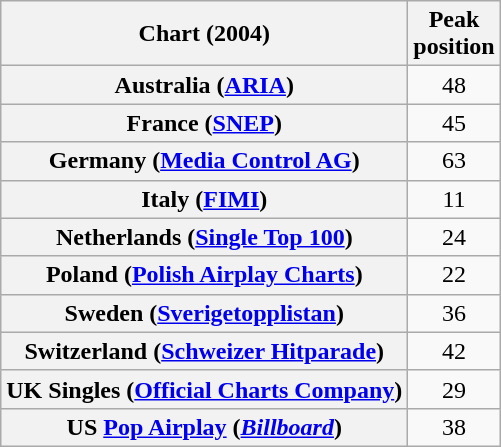<table class="wikitable sortable plainrowheaders">
<tr>
<th>Chart (2004)</th>
<th align="center">Peak<br>position</th>
</tr>
<tr>
<th scope="row">Australia (<a href='#'>ARIA</a>)</th>
<td align="center">48</td>
</tr>
<tr>
<th scope="row">France (<a href='#'>SNEP</a>)</th>
<td align="center">45</td>
</tr>
<tr>
<th scope="row">Germany (<a href='#'>Media Control AG</a>)</th>
<td align="center">63</td>
</tr>
<tr>
<th scope="row">Italy (<a href='#'>FIMI</a>)</th>
<td align="center">11</td>
</tr>
<tr>
<th scope="row">Netherlands (<a href='#'>Single Top 100</a>)</th>
<td align="center">24</td>
</tr>
<tr>
<th scope="row">Poland (<a href='#'>Polish Airplay Charts</a>)</th>
<td align="center">22</td>
</tr>
<tr>
<th scope="row">Sweden (<a href='#'>Sverigetopplistan</a>)</th>
<td align="center">36</td>
</tr>
<tr>
<th scope="row">Switzerland (<a href='#'>Schweizer Hitparade</a>)</th>
<td align="center">42</td>
</tr>
<tr>
<th scope="row">UK Singles (<a href='#'>Official Charts Company</a>)</th>
<td align="center">29</td>
</tr>
<tr>
<th scope="row">US <a href='#'>Pop Airplay</a> (<em><a href='#'>Billboard</a></em>)</th>
<td align="center">38</td>
</tr>
</table>
